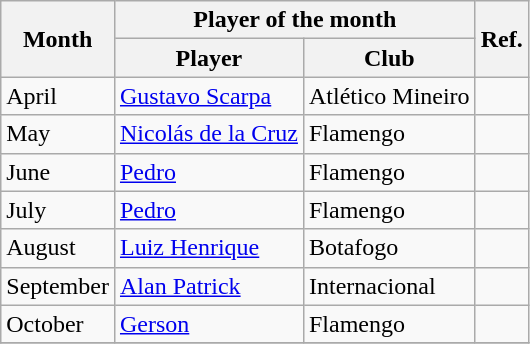<table class="wikitable">
<tr>
<th rowspan="2">Month</th>
<th colspan="2">Player of the month</th>
<th rowspan="2">Ref.</th>
</tr>
<tr>
<th>Player</th>
<th>Club</th>
</tr>
<tr>
<td>April</td>
<td> <a href='#'>Gustavo Scarpa</a></td>
<td>Atlético Mineiro</td>
<td align="center"></td>
</tr>
<tr>
<td>May</td>
<td> <a href='#'>Nicolás de la Cruz</a></td>
<td>Flamengo</td>
<td align="center"></td>
</tr>
<tr>
<td>June</td>
<td> <a href='#'>Pedro</a></td>
<td>Flamengo</td>
<td align="center"></td>
</tr>
<tr>
<td>July</td>
<td> <a href='#'>Pedro</a></td>
<td>Flamengo</td>
<td align="center"></td>
</tr>
<tr>
<td>August</td>
<td> <a href='#'>Luiz Henrique</a></td>
<td>Botafogo</td>
<td align="center"></td>
</tr>
<tr>
<td>September</td>
<td> <a href='#'>Alan Patrick</a></td>
<td>Internacional</td>
<td align="center"></td>
</tr>
<tr>
<td>October</td>
<td> <a href='#'>Gerson</a></td>
<td>Flamengo</td>
<td align="center"></td>
</tr>
<tr>
</tr>
</table>
